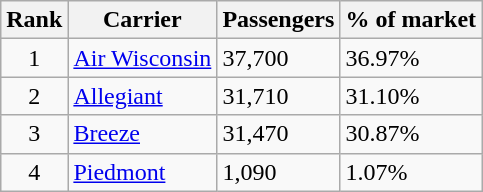<table class="wikitable">
<tr>
<th>Rank</th>
<th>Carrier</th>
<th>Passengers</th>
<th>% of market</th>
</tr>
<tr>
<td align="center">1</td>
<td><a href='#'>Air Wisconsin</a></td>
<td>37,700</td>
<td>36.97%</td>
</tr>
<tr>
<td align="center">2</td>
<td><a href='#'>Allegiant</a></td>
<td>31,710</td>
<td>31.10%</td>
</tr>
<tr>
<td align="center">3</td>
<td><a href='#'>Breeze</a></td>
<td>31,470</td>
<td>30.87%</td>
</tr>
<tr>
<td align="center">4</td>
<td><a href='#'>Piedmont</a></td>
<td>1,090</td>
<td>1.07%</td>
</tr>
</table>
